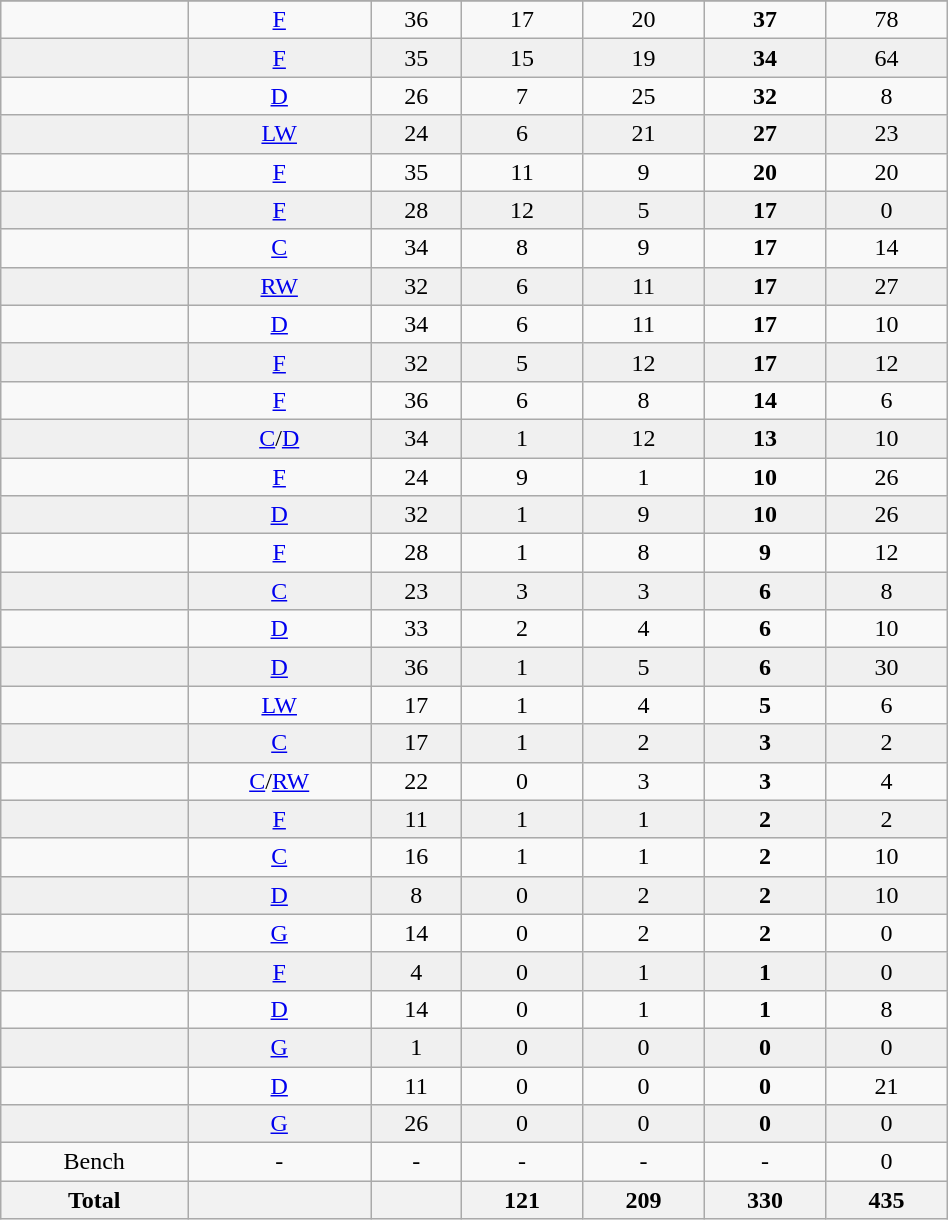<table class="wikitable sortable" width ="50%">
<tr align="center">
</tr>
<tr align="center" bgcolor="">
<td></td>
<td><a href='#'>F</a></td>
<td>36</td>
<td>17</td>
<td>20</td>
<td><strong>37</strong></td>
<td>78</td>
</tr>
<tr align="center" bgcolor="f0f0f0">
<td></td>
<td><a href='#'>F</a></td>
<td>35</td>
<td>15</td>
<td>19</td>
<td><strong>34</strong></td>
<td>64</td>
</tr>
<tr align="center" bgcolor="">
<td></td>
<td><a href='#'>D</a></td>
<td>26</td>
<td>7</td>
<td>25</td>
<td><strong>32</strong></td>
<td>8</td>
</tr>
<tr align="center" bgcolor="f0f0f0">
<td></td>
<td><a href='#'>LW</a></td>
<td>24</td>
<td>6</td>
<td>21</td>
<td><strong>27</strong></td>
<td>23</td>
</tr>
<tr align="center" bgcolor="">
<td></td>
<td><a href='#'>F</a></td>
<td>35</td>
<td>11</td>
<td>9</td>
<td><strong>20</strong></td>
<td>20</td>
</tr>
<tr align="center" bgcolor="f0f0f0">
<td></td>
<td><a href='#'>F</a></td>
<td>28</td>
<td>12</td>
<td>5</td>
<td><strong>17</strong></td>
<td>0</td>
</tr>
<tr align="center" bgcolor="">
<td></td>
<td><a href='#'>C</a></td>
<td>34</td>
<td>8</td>
<td>9</td>
<td><strong>17</strong></td>
<td>14</td>
</tr>
<tr align="center" bgcolor="f0f0f0">
<td></td>
<td><a href='#'>RW</a></td>
<td>32</td>
<td>6</td>
<td>11</td>
<td><strong>17</strong></td>
<td>27</td>
</tr>
<tr align="center" bgcolor="">
<td></td>
<td><a href='#'>D</a></td>
<td>34</td>
<td>6</td>
<td>11</td>
<td><strong>17</strong></td>
<td>10</td>
</tr>
<tr align="center" bgcolor="f0f0f0">
<td></td>
<td><a href='#'>F</a></td>
<td>32</td>
<td>5</td>
<td>12</td>
<td><strong>17</strong></td>
<td>12</td>
</tr>
<tr align="center" bgcolor="">
<td></td>
<td><a href='#'>F</a></td>
<td>36</td>
<td>6</td>
<td>8</td>
<td><strong>14</strong></td>
<td>6</td>
</tr>
<tr align="center" bgcolor="f0f0f0">
<td></td>
<td><a href='#'>C</a>/<a href='#'>D</a></td>
<td>34</td>
<td>1</td>
<td>12</td>
<td><strong>13</strong></td>
<td>10</td>
</tr>
<tr align="center" bgcolor="">
<td></td>
<td><a href='#'>F</a></td>
<td>24</td>
<td>9</td>
<td>1</td>
<td><strong>10</strong></td>
<td>26</td>
</tr>
<tr align="center" bgcolor="f0f0f0">
<td></td>
<td><a href='#'>D</a></td>
<td>32</td>
<td>1</td>
<td>9</td>
<td><strong>10</strong></td>
<td>26</td>
</tr>
<tr align="center" bgcolor="">
<td></td>
<td><a href='#'>F</a></td>
<td>28</td>
<td>1</td>
<td>8</td>
<td><strong>9</strong></td>
<td>12</td>
</tr>
<tr align="center" bgcolor="f0f0f0">
<td></td>
<td><a href='#'>C</a></td>
<td>23</td>
<td>3</td>
<td>3</td>
<td><strong>6</strong></td>
<td>8</td>
</tr>
<tr align="center" bgcolor="">
<td></td>
<td><a href='#'>D</a></td>
<td>33</td>
<td>2</td>
<td>4</td>
<td><strong>6</strong></td>
<td>10</td>
</tr>
<tr align="center" bgcolor="f0f0f0">
<td></td>
<td><a href='#'>D</a></td>
<td>36</td>
<td>1</td>
<td>5</td>
<td><strong>6</strong></td>
<td>30</td>
</tr>
<tr align="center" bgcolor="">
<td></td>
<td><a href='#'>LW</a></td>
<td>17</td>
<td>1</td>
<td>4</td>
<td><strong>5</strong></td>
<td>6</td>
</tr>
<tr align="center" bgcolor="f0f0f0">
<td></td>
<td><a href='#'>C</a></td>
<td>17</td>
<td>1</td>
<td>2</td>
<td><strong>3</strong></td>
<td>2</td>
</tr>
<tr align="center" bgcolor="">
<td></td>
<td><a href='#'>C</a>/<a href='#'>RW</a></td>
<td>22</td>
<td>0</td>
<td>3</td>
<td><strong>3</strong></td>
<td>4</td>
</tr>
<tr align="center" bgcolor="f0f0f0">
<td></td>
<td><a href='#'>F</a></td>
<td>11</td>
<td>1</td>
<td>1</td>
<td><strong>2</strong></td>
<td>2</td>
</tr>
<tr align="center" bgcolor="">
<td></td>
<td><a href='#'>C</a></td>
<td>16</td>
<td>1</td>
<td>1</td>
<td><strong>2</strong></td>
<td>10</td>
</tr>
<tr align="center" bgcolor="f0f0f0">
<td></td>
<td><a href='#'>D</a></td>
<td>8</td>
<td>0</td>
<td>2</td>
<td><strong>2</strong></td>
<td>10</td>
</tr>
<tr align="center" bgcolor="">
<td></td>
<td><a href='#'>G</a></td>
<td>14</td>
<td>0</td>
<td>2</td>
<td><strong>2</strong></td>
<td>0</td>
</tr>
<tr align="center" bgcolor="f0f0f0">
<td></td>
<td><a href='#'>F</a></td>
<td>4</td>
<td>0</td>
<td>1</td>
<td><strong>1</strong></td>
<td>0</td>
</tr>
<tr align="center" bgcolor="">
<td></td>
<td><a href='#'>D</a></td>
<td>14</td>
<td>0</td>
<td>1</td>
<td><strong>1</strong></td>
<td>8</td>
</tr>
<tr align="center" bgcolor="f0f0f0">
<td></td>
<td><a href='#'>G</a></td>
<td>1</td>
<td>0</td>
<td>0</td>
<td><strong>0</strong></td>
<td>0</td>
</tr>
<tr align="center" bgcolor="">
<td></td>
<td><a href='#'>D</a></td>
<td>11</td>
<td>0</td>
<td>0</td>
<td><strong>0</strong></td>
<td>21</td>
</tr>
<tr align="center" bgcolor="f0f0f0">
<td></td>
<td><a href='#'>G</a></td>
<td>26</td>
<td>0</td>
<td>0</td>
<td><strong>0</strong></td>
<td>0</td>
</tr>
<tr align="center" bgcolor="">
<td>Bench</td>
<td>-</td>
<td>-</td>
<td>-</td>
<td>-</td>
<td>-</td>
<td>0</td>
</tr>
<tr>
<th>Total</th>
<th></th>
<th></th>
<th>121</th>
<th>209</th>
<th>330</th>
<th>435</th>
</tr>
</table>
